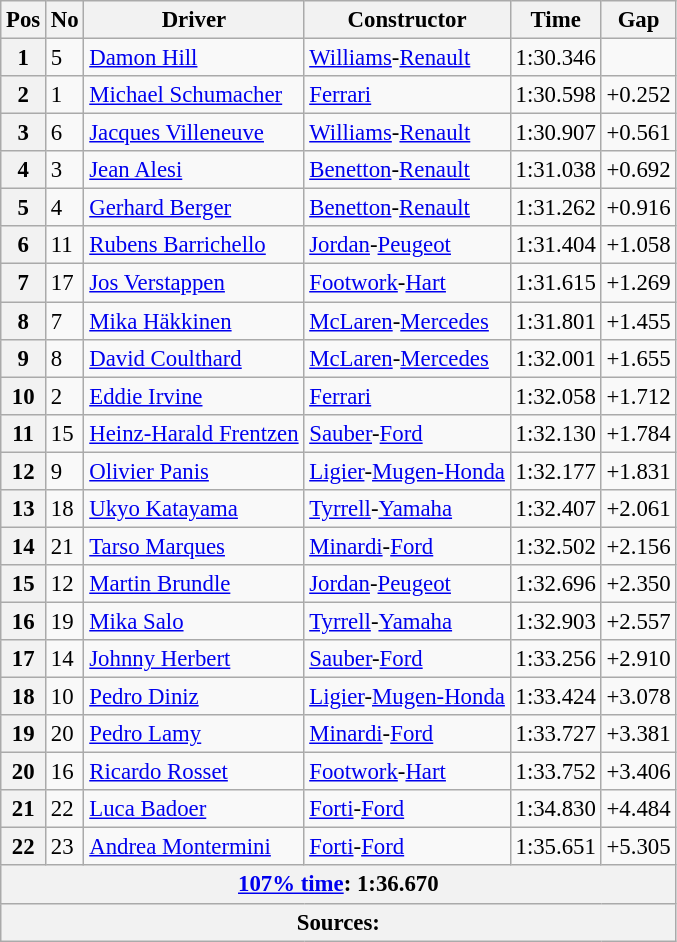<table class="wikitable" style="font-size: 95%;">
<tr>
<th>Pos</th>
<th>No</th>
<th>Driver</th>
<th>Constructor</th>
<th>Time</th>
<th>Gap</th>
</tr>
<tr>
<th>1</th>
<td>5</td>
<td> <a href='#'>Damon Hill</a></td>
<td><a href='#'>Williams</a>-<a href='#'>Renault</a></td>
<td>1:30.346</td>
<td></td>
</tr>
<tr>
<th>2</th>
<td>1</td>
<td> <a href='#'>Michael Schumacher</a></td>
<td><a href='#'>Ferrari</a></td>
<td>1:30.598</td>
<td>+0.252</td>
</tr>
<tr>
<th>3</th>
<td>6</td>
<td> <a href='#'>Jacques Villeneuve</a></td>
<td><a href='#'>Williams</a>-<a href='#'>Renault</a></td>
<td>1:30.907</td>
<td>+0.561</td>
</tr>
<tr>
<th>4</th>
<td>3</td>
<td> <a href='#'>Jean Alesi</a></td>
<td><a href='#'>Benetton</a>-<a href='#'>Renault</a></td>
<td>1:31.038</td>
<td>+0.692</td>
</tr>
<tr>
<th>5</th>
<td>4</td>
<td> <a href='#'>Gerhard Berger</a></td>
<td><a href='#'>Benetton</a>-<a href='#'>Renault</a></td>
<td>1:31.262</td>
<td>+0.916</td>
</tr>
<tr>
<th>6</th>
<td>11</td>
<td> <a href='#'>Rubens Barrichello</a></td>
<td><a href='#'>Jordan</a>-<a href='#'>Peugeot</a></td>
<td>1:31.404</td>
<td>+1.058</td>
</tr>
<tr>
<th>7</th>
<td>17</td>
<td> <a href='#'>Jos Verstappen</a></td>
<td><a href='#'>Footwork</a>-<a href='#'>Hart</a></td>
<td>1:31.615</td>
<td>+1.269</td>
</tr>
<tr>
<th>8</th>
<td>7</td>
<td> <a href='#'>Mika Häkkinen</a></td>
<td><a href='#'>McLaren</a>-<a href='#'>Mercedes</a></td>
<td>1:31.801</td>
<td>+1.455</td>
</tr>
<tr>
<th>9</th>
<td>8</td>
<td> <a href='#'>David Coulthard</a></td>
<td><a href='#'>McLaren</a>-<a href='#'>Mercedes</a></td>
<td>1:32.001</td>
<td>+1.655</td>
</tr>
<tr>
<th>10</th>
<td>2</td>
<td> <a href='#'>Eddie Irvine</a></td>
<td><a href='#'>Ferrari</a></td>
<td>1:32.058</td>
<td>+1.712</td>
</tr>
<tr>
<th>11</th>
<td>15</td>
<td> <a href='#'>Heinz-Harald Frentzen</a></td>
<td><a href='#'>Sauber</a>-<a href='#'>Ford</a></td>
<td>1:32.130</td>
<td>+1.784</td>
</tr>
<tr>
<th>12</th>
<td>9</td>
<td> <a href='#'>Olivier Panis</a></td>
<td><a href='#'>Ligier</a>-<a href='#'>Mugen-Honda</a></td>
<td>1:32.177</td>
<td>+1.831</td>
</tr>
<tr>
<th>13</th>
<td>18</td>
<td> <a href='#'>Ukyo Katayama</a></td>
<td><a href='#'>Tyrrell</a>-<a href='#'>Yamaha</a></td>
<td>1:32.407</td>
<td>+2.061</td>
</tr>
<tr>
<th>14</th>
<td>21</td>
<td> <a href='#'>Tarso Marques</a></td>
<td><a href='#'>Minardi</a>-<a href='#'>Ford</a></td>
<td>1:32.502</td>
<td>+2.156</td>
</tr>
<tr>
<th>15</th>
<td>12</td>
<td> <a href='#'>Martin Brundle</a></td>
<td><a href='#'>Jordan</a>-<a href='#'>Peugeot</a></td>
<td>1:32.696</td>
<td>+2.350</td>
</tr>
<tr>
<th>16</th>
<td>19</td>
<td> <a href='#'>Mika Salo</a></td>
<td><a href='#'>Tyrrell</a>-<a href='#'>Yamaha</a></td>
<td>1:32.903</td>
<td>+2.557</td>
</tr>
<tr>
<th>17</th>
<td>14</td>
<td> <a href='#'>Johnny Herbert</a></td>
<td><a href='#'>Sauber</a>-<a href='#'>Ford</a></td>
<td>1:33.256</td>
<td>+2.910</td>
</tr>
<tr>
<th>18</th>
<td>10</td>
<td> <a href='#'>Pedro Diniz</a></td>
<td><a href='#'>Ligier</a>-<a href='#'>Mugen-Honda</a></td>
<td>1:33.424</td>
<td>+3.078</td>
</tr>
<tr>
<th>19</th>
<td>20</td>
<td> <a href='#'>Pedro Lamy</a></td>
<td><a href='#'>Minardi</a>-<a href='#'>Ford</a></td>
<td>1:33.727</td>
<td>+3.381</td>
</tr>
<tr>
<th>20</th>
<td>16</td>
<td> <a href='#'>Ricardo Rosset</a></td>
<td><a href='#'>Footwork</a>-<a href='#'>Hart</a></td>
<td>1:33.752</td>
<td>+3.406</td>
</tr>
<tr>
<th>21</th>
<td>22</td>
<td> <a href='#'>Luca Badoer</a></td>
<td><a href='#'>Forti</a>-<a href='#'>Ford</a></td>
<td>1:34.830</td>
<td>+4.484</td>
</tr>
<tr>
<th>22</th>
<td>23</td>
<td> <a href='#'>Andrea Montermini</a></td>
<td><a href='#'>Forti</a>-<a href='#'>Ford</a></td>
<td>1:35.651</td>
<td>+5.305</td>
</tr>
<tr>
<th colspan=8><a href='#'>107% time</a>: 1:36.670</th>
</tr>
<tr>
<th colspan="6">Sources:</th>
</tr>
</table>
